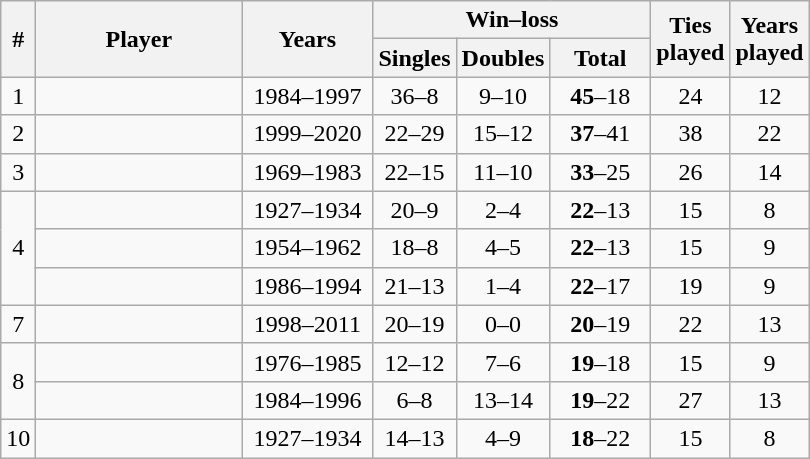<table class="wikitable sortable nowrap" style=text-align:center>
<tr>
<th rowspan=2>#</th>
<th rowspan=2 width=130>Player</th>
<th rowspan=2 width=80>Years</th>
<th colspan=3>Win–loss</th>
<th rowspan=2>Ties<br>played</th>
<th rowspan=2>Years<br>played</th>
</tr>
<tr>
<th>Singles</th>
<th>Doubles</th>
<th width=60>Total</th>
</tr>
<tr>
<td>1</td>
<td style="text-align:left;"></td>
<td>1984–1997</td>
<td>36–8</td>
<td>9–10</td>
<td><strong>45</strong>–18</td>
<td>24</td>
<td>12</td>
</tr>
<tr>
<td>2</td>
<td style="text-align:left;"></td>
<td>1999–2020</td>
<td>22–29</td>
<td>15–12</td>
<td><strong>37</strong>–41</td>
<td>38</td>
<td>22</td>
</tr>
<tr>
<td>3</td>
<td style="text-align:left;"></td>
<td>1969–1983</td>
<td>22–15</td>
<td>11–10</td>
<td><strong>33</strong>–25</td>
<td>26</td>
<td>14</td>
</tr>
<tr>
<td rowspan="3">4</td>
<td style="text-align:left;"></td>
<td>1927–1934</td>
<td>20–9</td>
<td>2–4</td>
<td><strong>22</strong>–13</td>
<td>15</td>
<td>8</td>
</tr>
<tr>
<td style="text-align:left;"></td>
<td>1954–1962</td>
<td>18–8</td>
<td>4–5</td>
<td><strong>22</strong>–13</td>
<td>15</td>
<td>9</td>
</tr>
<tr>
<td style="text-align:left;"></td>
<td>1986–1994</td>
<td>21–13</td>
<td>1–4</td>
<td><strong>22</strong>–17</td>
<td>19</td>
<td>9</td>
</tr>
<tr>
<td>7</td>
<td style="text-align:left;"></td>
<td>1998–2011</td>
<td>20–19</td>
<td>0–0</td>
<td><strong>20</strong>–19</td>
<td>22</td>
<td>13</td>
</tr>
<tr>
<td rowspan="2">8</td>
<td style="text-align:left;"></td>
<td>1976–1985</td>
<td>12–12</td>
<td>7–6</td>
<td><strong>19</strong>–18</td>
<td>15</td>
<td>9</td>
</tr>
<tr>
<td style="text-align:left;"></td>
<td>1984–1996</td>
<td>6–8</td>
<td>13–14</td>
<td><strong>19</strong>–22</td>
<td>27</td>
<td>13</td>
</tr>
<tr>
<td>10</td>
<td style="text-align:left;"></td>
<td>1927–1934</td>
<td>14–13</td>
<td>4–9</td>
<td><strong>18</strong>–22</td>
<td>15</td>
<td>8</td>
</tr>
</table>
